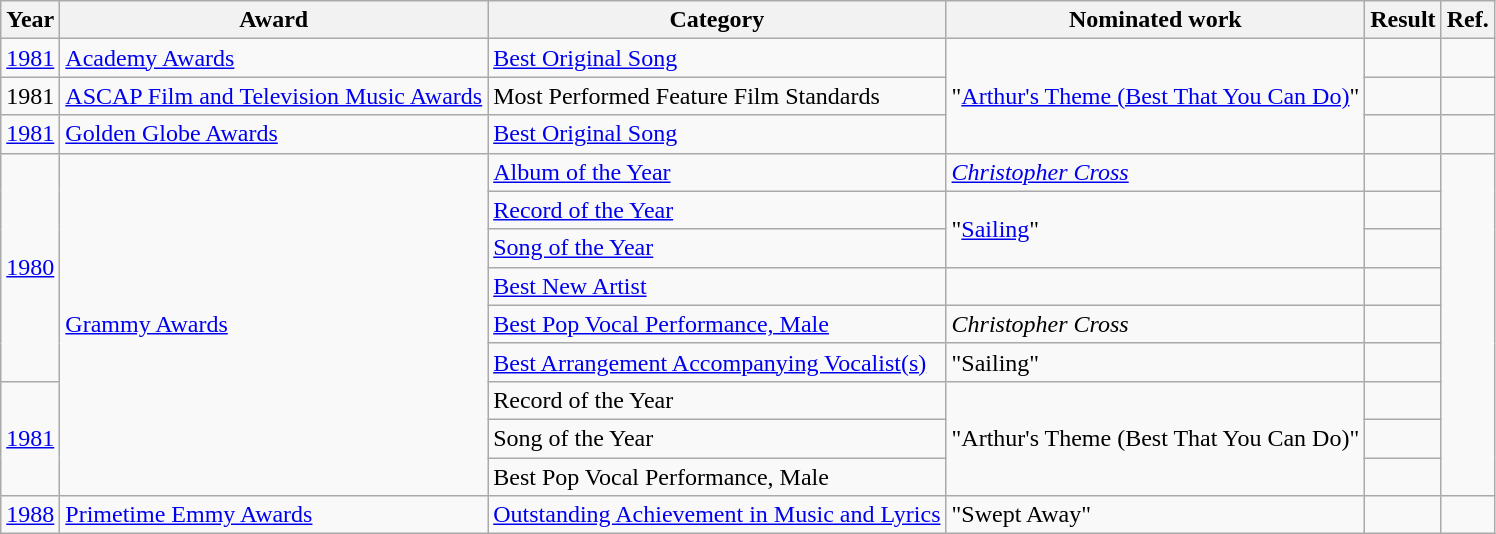<table class="wikitable">
<tr>
<th>Year</th>
<th>Award</th>
<th>Category</th>
<th>Nominated work</th>
<th>Result</th>
<th>Ref.</th>
</tr>
<tr>
<td><a href='#'>1981</a></td>
<td><a href='#'>Academy Awards</a></td>
<td><a href='#'>Best Original Song</a></td>
<td rowspan="3">"<a href='#'>Arthur's Theme (Best That You Can Do)</a>" </td>
<td></td>
<td align="center"></td>
</tr>
<tr>
<td>1981</td>
<td><a href='#'>ASCAP Film and Television Music Awards</a></td>
<td>Most Performed Feature Film Standards</td>
<td></td>
<td align="center"></td>
</tr>
<tr>
<td><a href='#'>1981</a></td>
<td><a href='#'>Golden Globe Awards</a></td>
<td><a href='#'>Best Original Song</a></td>
<td></td>
<td align="center"></td>
</tr>
<tr>
<td rowspan="6"><a href='#'>1980</a></td>
<td rowspan="9"><a href='#'>Grammy Awards</a></td>
<td><a href='#'>Album of the Year</a></td>
<td><em><a href='#'>Christopher Cross</a></em></td>
<td></td>
<td align="center" rowspan="9"></td>
</tr>
<tr>
<td><a href='#'>Record of the Year</a></td>
<td rowspan="2">"<a href='#'>Sailing</a>"</td>
<td></td>
</tr>
<tr>
<td><a href='#'>Song of the Year</a></td>
<td></td>
</tr>
<tr>
<td><a href='#'>Best New Artist</a></td>
<td></td>
<td></td>
</tr>
<tr>
<td><a href='#'>Best Pop Vocal Performance, Male</a></td>
<td><em>Christopher Cross</em></td>
<td></td>
</tr>
<tr>
<td><a href='#'>Best Arrangement Accompanying Vocalist(s)</a></td>
<td>"Sailing"</td>
<td></td>
</tr>
<tr>
<td rowspan="3"><a href='#'>1981</a></td>
<td>Record of the Year</td>
<td rowspan="3">"Arthur's Theme (Best That You Can Do)"</td>
<td></td>
</tr>
<tr>
<td>Song of the Year</td>
<td></td>
</tr>
<tr>
<td>Best Pop Vocal Performance, Male</td>
<td></td>
</tr>
<tr>
<td><a href='#'>1988</a></td>
<td><a href='#'>Primetime Emmy Awards</a></td>
<td><a href='#'>Outstanding Achievement in Music and Lyrics</a></td>
<td>"Swept Away" </td>
<td></td>
<td align="center"></td>
</tr>
</table>
